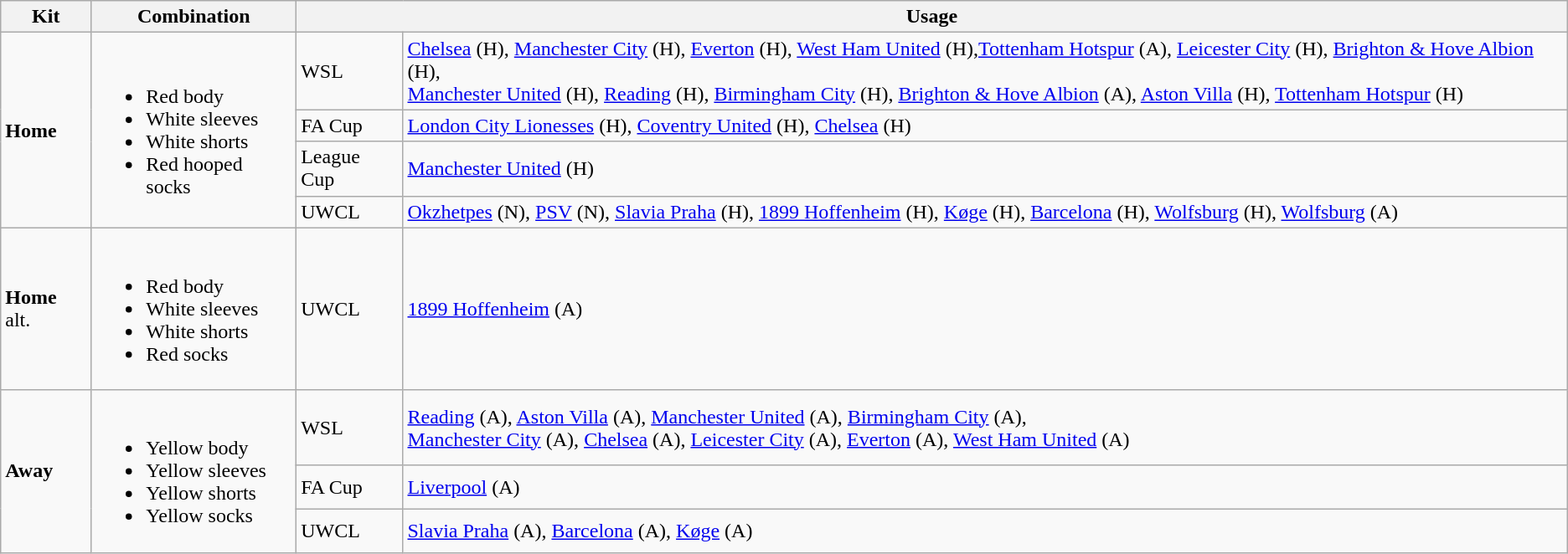<table class="wikitable">
<tr>
<th>Kit</th>
<th>Combination</th>
<th colspan="2">Usage</th>
</tr>
<tr>
<td rowspan="4"><strong>Home</strong></td>
<td rowspan="4"><br><ul><li>Red body</li><li>White sleeves</li><li>White shorts</li><li>Red hooped socks</li></ul></td>
<td>WSL</td>
<td><a href='#'>Chelsea</a> (H), <a href='#'>Manchester City</a> (H), <a href='#'>Everton</a> (H), <a href='#'>West Ham United</a> (H),<a href='#'>Tottenham Hotspur</a> (A), <a href='#'>Leicester City</a> (H), <a href='#'>Brighton & Hove Albion</a> (H),<br><a href='#'>Manchester United</a> (H), <a href='#'>Reading</a> (H), <a href='#'>Birmingham City</a> (H),
<a href='#'>Brighton & Hove Albion</a> (A), <a href='#'>Aston Villa</a> (H), <a href='#'>Tottenham Hotspur</a> (H)</td>
</tr>
<tr>
<td>FA Cup</td>
<td><a href='#'>London City Lionesses</a> (H), <a href='#'>Coventry United</a> (H), <a href='#'>Chelsea</a> (H)</td>
</tr>
<tr>
<td>League Cup</td>
<td><a href='#'>Manchester United</a> (H)</td>
</tr>
<tr>
<td>UWCL</td>
<td><a href='#'>Okzhetpes</a> (N), <a href='#'>PSV</a> (N), <a href='#'>Slavia Praha</a> (H), <a href='#'>1899 Hoffenheim</a> (H), <a href='#'>Køge</a> (H), <a href='#'>Barcelona</a> (H), <a href='#'>Wolfsburg</a> (H), <a href='#'>Wolfsburg</a> (A)</td>
</tr>
<tr>
<td><strong>Home</strong> alt.</td>
<td><br><ul><li>Red body</li><li>White sleeves</li><li>White shorts</li><li>Red socks</li></ul></td>
<td>UWCL</td>
<td><a href='#'>1899 Hoffenheim</a> (A)</td>
</tr>
<tr>
<td rowspan="3"><strong>Away</strong></td>
<td rowspan="3"><br><ul><li>Yellow body</li><li>Yellow sleeves</li><li>Yellow shorts</li><li>Yellow socks</li></ul></td>
<td>WSL</td>
<td><a href='#'>Reading</a> (A), <a href='#'>Aston Villa</a> (A), <a href='#'>Manchester United</a> (A), <a href='#'>Birmingham City</a> (A),<br><a href='#'>Manchester City</a> (A), <a href='#'>Chelsea</a> (A), <a href='#'>Leicester City</a> (A), <a href='#'>Everton</a> (A),
<a href='#'>West Ham United</a> (A)</td>
</tr>
<tr>
<td>FA Cup</td>
<td><a href='#'>Liverpool</a> (A)</td>
</tr>
<tr>
<td>UWCL</td>
<td><a href='#'>Slavia Praha</a> (A), <a href='#'>Barcelona</a> (A), <a href='#'>Køge</a> (A)</td>
</tr>
</table>
